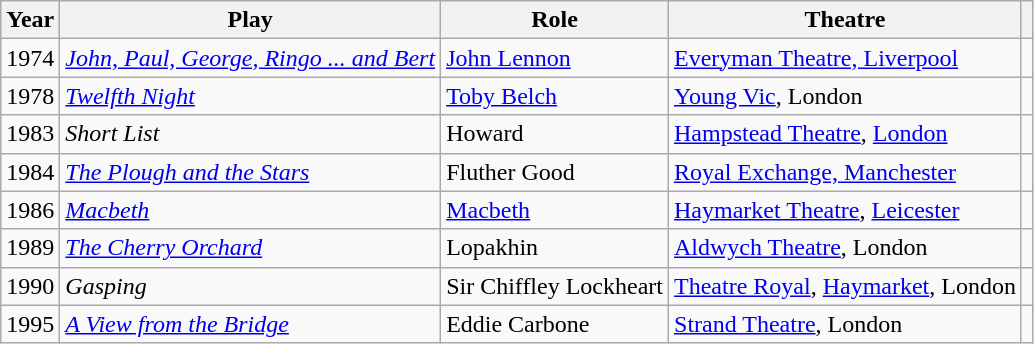<table class="wikitable" style="font-size:100%">
<tr style="text-align:center;">
<th>Year</th>
<th>Play</th>
<th>Role</th>
<th>Theatre</th>
<th></th>
</tr>
<tr>
<td>1974</td>
<td><em><a href='#'>John, Paul, George, Ringo ... and Bert</a></em></td>
<td><a href='#'>John Lennon</a></td>
<td><a href='#'>Everyman Theatre, Liverpool</a></td>
<td></td>
</tr>
<tr>
<td>1978</td>
<td><em><a href='#'>Twelfth Night</a></em></td>
<td><a href='#'>Toby Belch</a></td>
<td><a href='#'>Young Vic</a>, London</td>
<td></td>
</tr>
<tr>
<td>1983</td>
<td><em>Short List</em></td>
<td>Howard</td>
<td><a href='#'>Hampstead Theatre</a>, <a href='#'>London</a></td>
<td></td>
</tr>
<tr>
<td>1984</td>
<td><em><a href='#'>The Plough and the Stars</a></em></td>
<td>Fluther Good</td>
<td><a href='#'>Royal Exchange, Manchester</a></td>
<td></td>
</tr>
<tr>
<td>1986</td>
<td><em><a href='#'>Macbeth</a></em></td>
<td><a href='#'>Macbeth</a></td>
<td><a href='#'>Haymarket Theatre</a>, <a href='#'>Leicester</a></td>
<td></td>
</tr>
<tr>
<td>1989</td>
<td><em><a href='#'>The Cherry Orchard</a></em></td>
<td>Lopakhin</td>
<td><a href='#'>Aldwych Theatre</a>, London</td>
<td></td>
</tr>
<tr>
<td>1990</td>
<td><em>Gasping</em></td>
<td>Sir Chiffley Lockheart</td>
<td><a href='#'>Theatre Royal</a>, <a href='#'>Haymarket</a>, London</td>
<td></td>
</tr>
<tr>
<td>1995</td>
<td><em><a href='#'>A View from the Bridge</a></em></td>
<td>Eddie Carbone</td>
<td><a href='#'>Strand Theatre</a>, London</td>
<td></td>
</tr>
</table>
